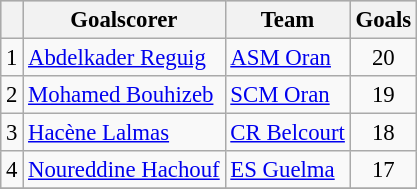<table class="wikitable" style="font-size: 95%;">
<tr bgcolor="#CCCCCC" align="center">
<th scope="col"></th>
<th scope="col">Goalscorer</th>
<th scope="col">Team</th>
<th scope="col">Goals</th>
</tr>
<tr>
<td align="center">1</td>
<td> <a href='#'>Abdelkader Reguig</a></td>
<td><a href='#'>ASM Oran</a></td>
<td align="center">20</td>
</tr>
<tr>
<td align="center">2</td>
<td> <a href='#'>Mohamed Bouhizeb</a></td>
<td><a href='#'>SCM Oran</a></td>
<td align="center">19</td>
</tr>
<tr>
<td align="center">3</td>
<td> <a href='#'>Hacène Lalmas</a></td>
<td><a href='#'>CR Belcourt</a></td>
<td align="center">18</td>
</tr>
<tr>
<td align="center">4</td>
<td> <a href='#'>Noureddine Hachouf</a></td>
<td><a href='#'>ES Guelma</a></td>
<td align="center">17</td>
</tr>
<tr>
</tr>
</table>
